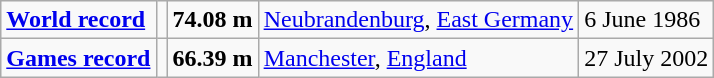<table class="wikitable">
<tr>
<td><a href='#'><strong>World record</strong></a></td>
<td></td>
<td><strong>74.08 m</strong></td>
<td><a href='#'>Neubrandenburg</a>, <a href='#'>East Germany</a></td>
<td>6 June 1986</td>
</tr>
<tr>
<td><a href='#'><strong>Games record</strong></a></td>
<td></td>
<td><strong>66.39 m</strong></td>
<td><a href='#'>Manchester</a>, <a href='#'>England</a></td>
<td>27 July 2002</td>
</tr>
</table>
